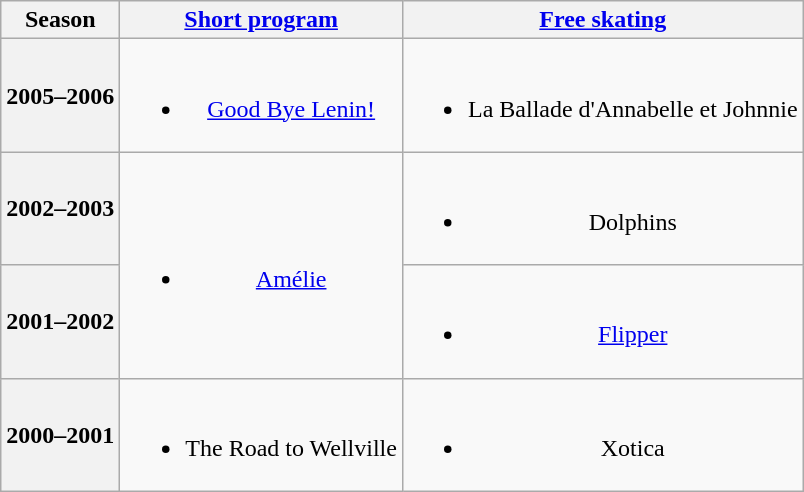<table class=wikitable style=text-align:center>
<tr>
<th>Season</th>
<th><a href='#'>Short program</a></th>
<th><a href='#'>Free skating</a></th>
</tr>
<tr>
<th>2005–2006 <br> </th>
<td><br><ul><li><a href='#'>Good Bye Lenin!</a> <br></li></ul></td>
<td><br><ul><li>La Ballade d'Annabelle et Johnnie <br></li></ul></td>
</tr>
<tr>
<th>2002–2003 <br> </th>
<td rowspan=2><br><ul><li><a href='#'>Amélie</a> <br></li></ul></td>
<td><br><ul><li>Dolphins <br></li></ul></td>
</tr>
<tr>
<th>2001–2002 <br> </th>
<td><br><ul><li><a href='#'>Flipper</a> <br></li></ul></td>
</tr>
<tr>
<th>2000–2001 <br> </th>
<td><br><ul><li>The Road to Wellville <br></li></ul></td>
<td><br><ul><li>Xotica <br></li></ul></td>
</tr>
</table>
